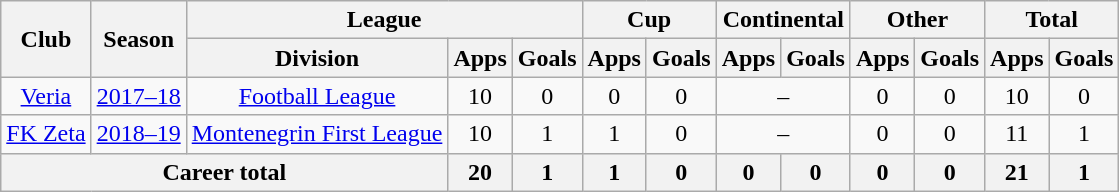<table class="wikitable" style="text-align: center">
<tr>
<th rowspan="2">Club</th>
<th rowspan="2">Season</th>
<th colspan="3">League</th>
<th colspan="2">Cup</th>
<th colspan="2">Continental</th>
<th colspan="2">Other</th>
<th colspan="2">Total</th>
</tr>
<tr>
<th>Division</th>
<th>Apps</th>
<th>Goals</th>
<th>Apps</th>
<th>Goals</th>
<th>Apps</th>
<th>Goals</th>
<th>Apps</th>
<th>Goals</th>
<th>Apps</th>
<th>Goals</th>
</tr>
<tr>
<td><a href='#'>Veria</a></td>
<td><a href='#'>2017–18</a></td>
<td><a href='#'>Football League</a></td>
<td>10</td>
<td>0</td>
<td>0</td>
<td>0</td>
<td colspan="2">–</td>
<td>0</td>
<td>0</td>
<td>10</td>
<td>0</td>
</tr>
<tr>
<td><a href='#'>FK Zeta</a></td>
<td><a href='#'>2018–19</a></td>
<td><a href='#'>Montenegrin First League</a></td>
<td>10</td>
<td>1</td>
<td>1</td>
<td>0</td>
<td colspan="2">–</td>
<td>0</td>
<td>0</td>
<td>11</td>
<td>1</td>
</tr>
<tr>
<th colspan="3"><strong>Career total</strong></th>
<th>20</th>
<th>1</th>
<th>1</th>
<th>0</th>
<th>0</th>
<th>0</th>
<th>0</th>
<th>0</th>
<th>21</th>
<th>1</th>
</tr>
</table>
